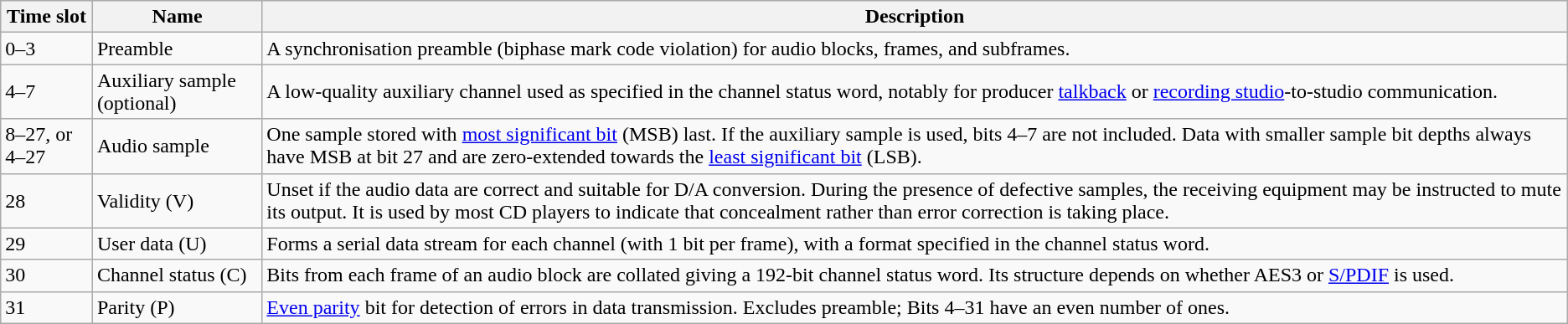<table class="wikitable">
<tr>
<th>Time slot</th>
<th>Name</th>
<th>Description</th>
</tr>
<tr>
<td>0–3</td>
<td>Preamble</td>
<td>A synchronisation preamble (biphase mark code violation) for audio blocks, frames, and subframes.</td>
</tr>
<tr>
<td>4–7</td>
<td>Auxiliary sample (optional)</td>
<td>A low-quality auxiliary channel used as specified in the channel status word, notably for producer <a href='#'>talkback</a> or <a href='#'>recording studio</a>-to-studio communication.</td>
</tr>
<tr>
<td>8–27, or 4–27</td>
<td>Audio sample</td>
<td>One sample stored with <a href='#'>most significant bit</a> (MSB) last. If the auxiliary sample is used, bits 4–7 are not included. Data with smaller sample bit depths always have MSB at bit 27 and are zero-extended towards the <a href='#'>least significant bit</a> (LSB).</td>
</tr>
<tr>
<td>28</td>
<td>Validity (V)</td>
<td>Unset if the audio data are correct and suitable for D/A conversion. During the presence of defective samples, the receiving equipment may be instructed to mute its output. It is used by most CD players to indicate that concealment rather than error correction is taking place.</td>
</tr>
<tr>
<td>29</td>
<td>User data (U)</td>
<td>Forms a serial data stream for each channel (with 1 bit per frame), with a format specified in the channel status word.</td>
</tr>
<tr>
<td>30</td>
<td>Channel status (C)</td>
<td>Bits from each frame of an audio block are collated giving a 192-bit channel status word. Its structure depends on whether AES3 or <a href='#'>S/PDIF</a> is used.</td>
</tr>
<tr>
<td>31</td>
<td>Parity (P)</td>
<td><a href='#'>Even parity</a> bit for detection of errors in data transmission. Excludes preamble; Bits 4–31 have an even number of ones.</td>
</tr>
</table>
